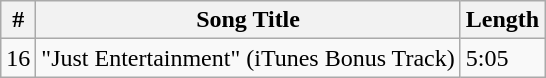<table class="wikitable">
<tr>
<th>#</th>
<th>Song Title</th>
<th>Length</th>
</tr>
<tr>
<td>16</td>
<td>"Just Entertainment" (iTunes Bonus Track)</td>
<td>5:05</td>
</tr>
</table>
